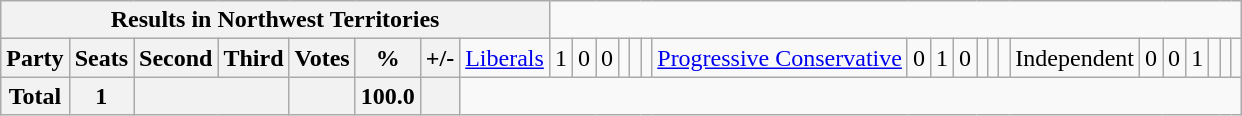<table class="wikitable">
<tr>
<th colspan=9>Results in Northwest Territories</th>
</tr>
<tr>
<th colspan=2>Party</th>
<th>Seats</th>
<th>Second</th>
<th>Third</th>
<th>Votes</th>
<th>%</th>
<th>+/-<br></th>
<td><a href='#'>Liberals</a></td>
<td align="right">1</td>
<td align="right">0</td>
<td align="right">0</td>
<td align="right"></td>
<td align="right"></td>
<td align="right"><br></td>
<td><a href='#'>Progressive Conservative</a></td>
<td align="right">0</td>
<td align="right">1</td>
<td align="right">0</td>
<td align="right"></td>
<td align="right"></td>
<td align="right"><br></td>
<td>Independent</td>
<td align="right">0</td>
<td align="right">0</td>
<td align="right">1</td>
<td align="right"></td>
<td align="right"></td>
<td align="right"></td>
</tr>
<tr>
<th colspan="2">Total</th>
<th>1</th>
<th colspan="2"></th>
<th></th>
<th>100.0</th>
<th></th>
</tr>
</table>
